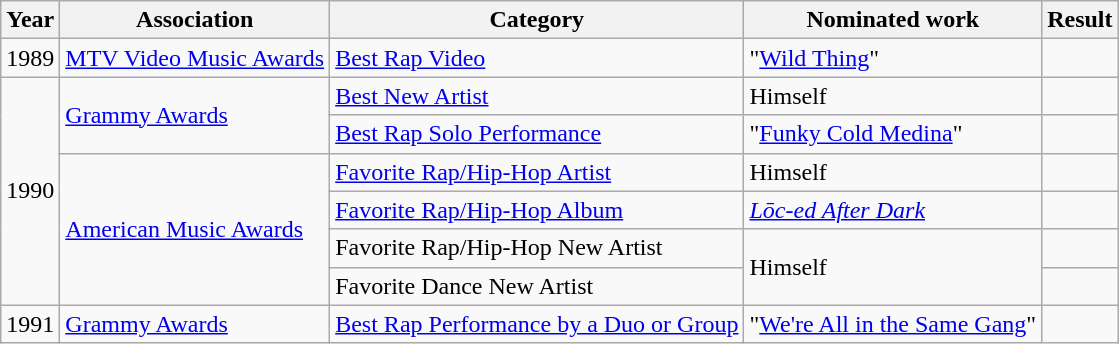<table class="wikitable">
<tr>
<th>Year</th>
<th>Association</th>
<th>Category</th>
<th>Nominated work</th>
<th>Result</th>
</tr>
<tr>
<td>1989</td>
<td><a href='#'>MTV Video Music Awards</a></td>
<td><a href='#'>Best Rap Video</a></td>
<td>"<a href='#'>Wild Thing</a>"</td>
<td></td>
</tr>
<tr>
<td rowspan="6">1990</td>
<td rowspan="2"><a href='#'>Grammy Awards</a></td>
<td><a href='#'>Best New Artist</a></td>
<td>Himself</td>
<td></td>
</tr>
<tr>
<td><a href='#'>Best Rap Solo Performance</a></td>
<td>"<a href='#'>Funky Cold Medina</a>"</td>
<td></td>
</tr>
<tr>
<td rowspan="4"><a href='#'>American Music Awards</a></td>
<td><a href='#'>Favorite Rap/Hip-Hop Artist</a></td>
<td>Himself</td>
<td></td>
</tr>
<tr>
<td><a href='#'>Favorite Rap/Hip-Hop Album</a></td>
<td><em><a href='#'>Lōc-ed After Dark</a></em></td>
<td></td>
</tr>
<tr>
<td>Favorite Rap/Hip-Hop New Artist</td>
<td rowspan="2">Himself</td>
<td></td>
</tr>
<tr>
<td>Favorite Dance New Artist</td>
<td></td>
</tr>
<tr>
<td>1991</td>
<td><a href='#'>Grammy Awards</a></td>
<td><a href='#'>Best Rap Performance by a Duo or Group</a></td>
<td>"<a href='#'>We're All in the Same Gang</a>"</td>
<td></td>
</tr>
</table>
